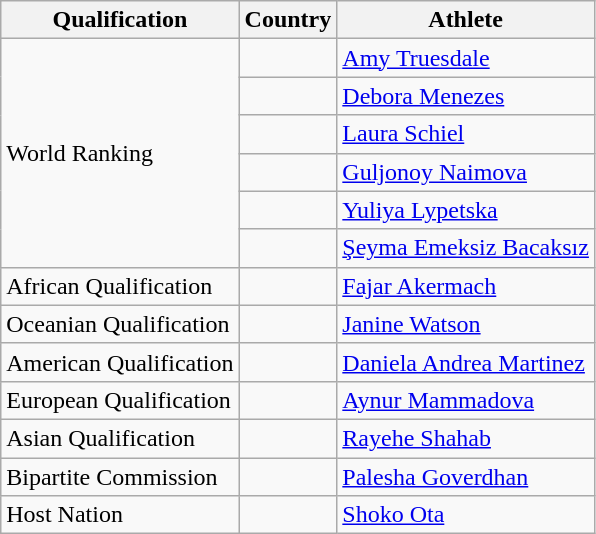<table class="wikitable">
<tr>
<th>Qualification</th>
<th>Country</th>
<th>Athlete</th>
</tr>
<tr>
<td rowspan="6">World Ranking</td>
<td></td>
<td><a href='#'>Amy Truesdale</a></td>
</tr>
<tr>
<td></td>
<td><a href='#'>Debora Menezes</a></td>
</tr>
<tr>
<td></td>
<td><a href='#'>Laura Schiel</a></td>
</tr>
<tr>
<td></td>
<td><a href='#'>Guljonoy Naimova</a></td>
</tr>
<tr>
<td></td>
<td><a href='#'>Yuliya Lypetska</a></td>
</tr>
<tr>
<td></td>
<td><a href='#'>Şeyma Emeksiz Bacaksız</a></td>
</tr>
<tr>
<td>African Qualification</td>
<td></td>
<td><a href='#'>Fajar Akermach</a></td>
</tr>
<tr>
<td>Oceanian Qualification</td>
<td></td>
<td><a href='#'>Janine Watson</a></td>
</tr>
<tr>
<td>American Qualification</td>
<td></td>
<td><a href='#'>Daniela Andrea Martinez</a></td>
</tr>
<tr>
<td>European Qualification</td>
<td></td>
<td><a href='#'>Aynur Mammadova</a></td>
</tr>
<tr>
<td>Asian Qualification</td>
<td></td>
<td><a href='#'>Rayehe Shahab</a></td>
</tr>
<tr>
<td>Bipartite Commission</td>
<td></td>
<td><a href='#'>Palesha Goverdhan</a></td>
</tr>
<tr>
<td>Host Nation</td>
<td></td>
<td><a href='#'>Shoko Ota</a></td>
</tr>
</table>
